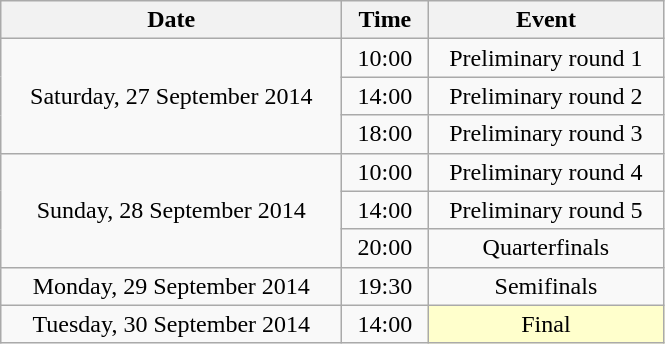<table class = "wikitable" style="text-align:center;">
<tr>
<th width=220>Date</th>
<th width=50>Time</th>
<th width=150>Event</th>
</tr>
<tr>
<td rowspan=3>Saturday, 27 September 2014</td>
<td>10:00</td>
<td>Preliminary round 1</td>
</tr>
<tr>
<td>14:00</td>
<td>Preliminary round 2</td>
</tr>
<tr>
<td>18:00</td>
<td>Preliminary round 3</td>
</tr>
<tr>
<td rowspan=3>Sunday, 28 September 2014</td>
<td>10:00</td>
<td>Preliminary round 4</td>
</tr>
<tr>
<td>14:00</td>
<td>Preliminary round 5</td>
</tr>
<tr>
<td>20:00</td>
<td>Quarterfinals</td>
</tr>
<tr>
<td>Monday, 29 September 2014</td>
<td>19:30</td>
<td>Semifinals</td>
</tr>
<tr>
<td>Tuesday, 30 September 2014</td>
<td>14:00</td>
<td bgcolor=ffffcc>Final</td>
</tr>
</table>
